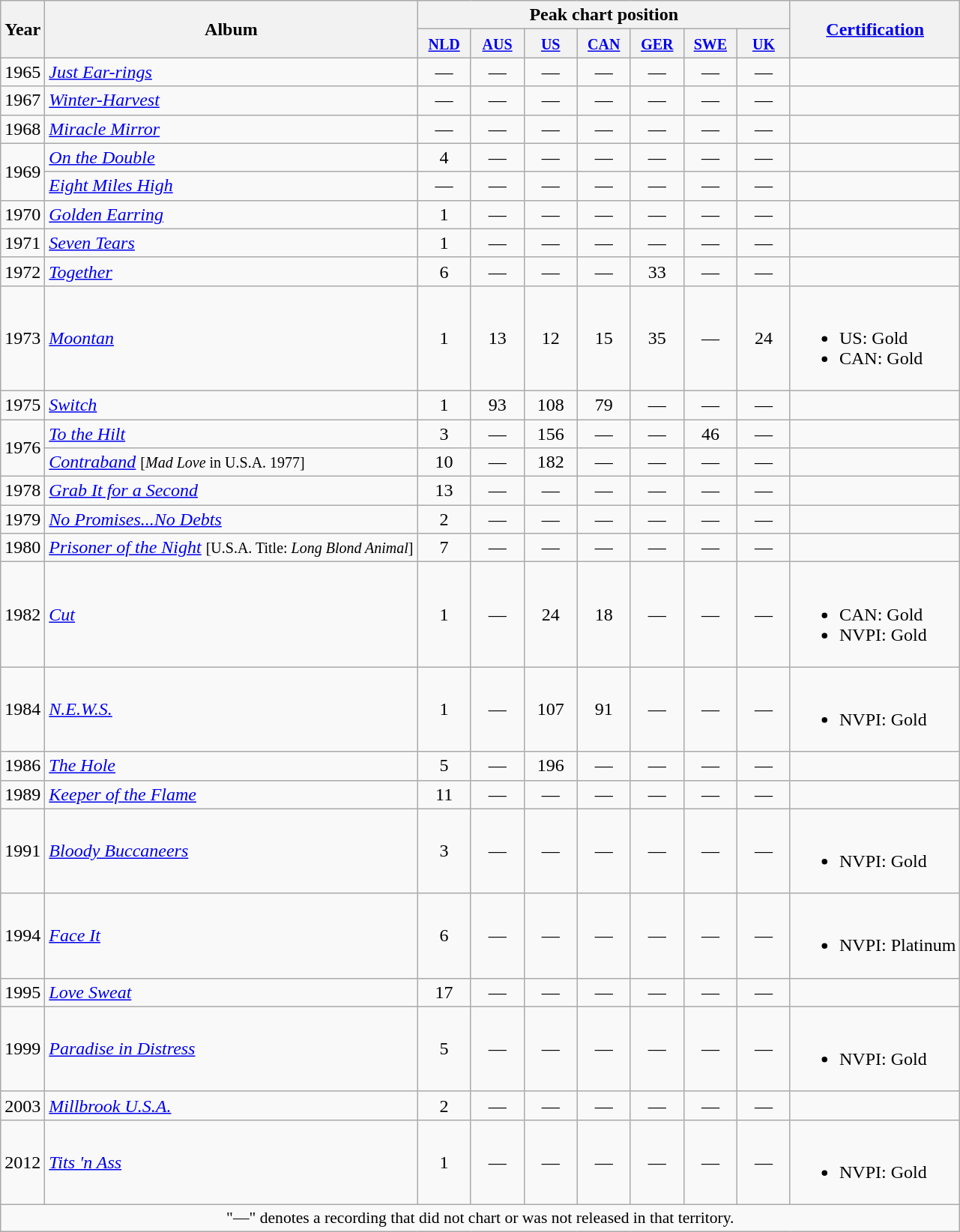<table class="wikitable">
<tr>
<th rowspan="2">Year</th>
<th rowspan="2">Album</th>
<th colspan="7">Peak chart position</th>
<th rowspan="2"><a href='#'>Certification</a></th>
</tr>
<tr>
<th width=40px><small><a href='#'>NLD</a></small></th>
<th width=40px><small><a href='#'>AUS</a></small><br></th>
<th width=40px><small><a href='#'>US</a></small><br></th>
<th width=40px><small><a href='#'>CAN</a></small></th>
<th width=40px><small><a href='#'>GER</a></small></th>
<th width=40px><small><a href='#'>SWE</a></small><br></th>
<th width=40px><small><a href='#'>UK</a></small><br></th>
</tr>
<tr>
<td>1965</td>
<td><em><a href='#'>Just Ear-rings</a></em></td>
<td style="text-align:center;">—</td>
<td style="text-align:center;">—</td>
<td style="text-align:center;">—</td>
<td style="text-align:center;">—</td>
<td style="text-align:center;">—</td>
<td style="text-align:center;">—</td>
<td style="text-align:center;">—</td>
<td></td>
</tr>
<tr>
<td>1967</td>
<td><em><a href='#'>Winter-Harvest</a></em></td>
<td style="text-align:center;">—</td>
<td style="text-align:center;">—</td>
<td style="text-align:center;">—</td>
<td style="text-align:center;">—</td>
<td style="text-align:center;">—</td>
<td style="text-align:center;">—</td>
<td style="text-align:center;">—</td>
<td></td>
</tr>
<tr>
<td>1968</td>
<td><em><a href='#'>Miracle Mirror</a></em></td>
<td style="text-align:center;">—</td>
<td style="text-align:center;">—</td>
<td style="text-align:center;">—</td>
<td style="text-align:center;">—</td>
<td style="text-align:center;">—</td>
<td style="text-align:center;">—</td>
<td style="text-align:center;">—</td>
<td></td>
</tr>
<tr>
<td rowspan="2">1969</td>
<td><em><a href='#'>On the Double</a></em></td>
<td style="text-align:center;">4</td>
<td style="text-align:center;">—</td>
<td style="text-align:center;">—</td>
<td style="text-align:center;">—</td>
<td style="text-align:center;">—</td>
<td style="text-align:center;">—</td>
<td style="text-align:center;">—</td>
<td></td>
</tr>
<tr>
<td><em><a href='#'>Eight Miles High</a></em></td>
<td style="text-align:center;">—</td>
<td style="text-align:center;">—</td>
<td style="text-align:center;">—</td>
<td style="text-align:center;">—</td>
<td style="text-align:center;">—</td>
<td style="text-align:center;">—</td>
<td style="text-align:center;">—</td>
<td></td>
</tr>
<tr>
<td>1970</td>
<td><em><a href='#'>Golden Earring</a></em></td>
<td style="text-align:center;">1</td>
<td style="text-align:center;">—</td>
<td style="text-align:center;">—</td>
<td style="text-align:center;">—</td>
<td style="text-align:center;">—</td>
<td style="text-align:center;">—</td>
<td style="text-align:center;">—</td>
<td></td>
</tr>
<tr>
<td>1971</td>
<td><em><a href='#'>Seven Tears</a></em></td>
<td style="text-align:center;">1</td>
<td style="text-align:center;">—</td>
<td style="text-align:center;">—</td>
<td style="text-align:center;">—</td>
<td style="text-align:center;">—</td>
<td style="text-align:center;">—</td>
<td style="text-align:center;">—</td>
<td></td>
</tr>
<tr>
<td>1972</td>
<td><em><a href='#'>Together</a></em></td>
<td style="text-align:center;">6</td>
<td style="text-align:center;">—</td>
<td style="text-align:center;">—</td>
<td style="text-align:center;">—</td>
<td style="text-align:center;">33</td>
<td style="text-align:center;">—</td>
<td style="text-align:center;">—</td>
<td></td>
</tr>
<tr>
<td>1973</td>
<td><em><a href='#'>Moontan</a></em></td>
<td style="text-align:center;">1</td>
<td style="text-align:center;">13</td>
<td style="text-align:center;">12</td>
<td style="text-align:center;">15</td>
<td style="text-align:center;">35</td>
<td style="text-align:center;">—</td>
<td style="text-align:center;">24</td>
<td><br><ul><li>US: Gold</li><li>CAN: Gold</li></ul></td>
</tr>
<tr>
<td>1975</td>
<td><em><a href='#'>Switch</a></em></td>
<td style="text-align:center;">1</td>
<td style="text-align:center;">93</td>
<td style="text-align:center;">108</td>
<td style="text-align:center;">79</td>
<td style="text-align:center;">—</td>
<td style="text-align:center;">—</td>
<td style="text-align:center;">—</td>
<td></td>
</tr>
<tr>
<td rowspan="2">1976</td>
<td><em><a href='#'>To the Hilt</a></em></td>
<td style="text-align:center;">3</td>
<td style="text-align:center;">—</td>
<td style="text-align:center;">156</td>
<td style="text-align:center;">—</td>
<td style="text-align:center;">—</td>
<td style="text-align:center;">46</td>
<td style="text-align:center;">—</td>
<td></td>
</tr>
<tr>
<td><em><a href='#'>Contraband</a></em> <small>[<em>Mad Love</em> in U.S.A. 1977]</small></td>
<td style="text-align:center;">10</td>
<td style="text-align:center;">—</td>
<td style="text-align:center;">182</td>
<td style="text-align:center;">—</td>
<td style="text-align:center;">—</td>
<td style="text-align:center;">—</td>
<td style="text-align:center;">—</td>
<td></td>
</tr>
<tr>
<td>1978</td>
<td><em><a href='#'>Grab It for a Second</a></em></td>
<td style="text-align:center;">13</td>
<td style="text-align:center;">—</td>
<td style="text-align:center;">—</td>
<td style="text-align:center;">—</td>
<td style="text-align:center;">—</td>
<td style="text-align:center;">—</td>
<td style="text-align:center;">—</td>
<td></td>
</tr>
<tr>
<td>1979</td>
<td><em><a href='#'>No Promises...No Debts</a></em></td>
<td style="text-align:center;">2</td>
<td style="text-align:center;">—</td>
<td style="text-align:center;">—</td>
<td style="text-align:center;">—</td>
<td style="text-align:center;">—</td>
<td style="text-align:center;">—</td>
<td style="text-align:center;">—</td>
<td></td>
</tr>
<tr>
<td>1980</td>
<td><em><a href='#'>Prisoner of the Night</a></em> <small>[U.S.A. Title: <em>Long Blond Animal</em>]</small></td>
<td style="text-align:center;">7</td>
<td style="text-align:center;">—</td>
<td style="text-align:center;">—</td>
<td style="text-align:center;">—</td>
<td style="text-align:center;">—</td>
<td style="text-align:center;">—</td>
<td style="text-align:center;">—</td>
<td></td>
</tr>
<tr>
<td>1982</td>
<td><em><a href='#'>Cut</a></em></td>
<td style="text-align:center;">1</td>
<td style="text-align:center;">—</td>
<td style="text-align:center;">24</td>
<td style="text-align:center;">18</td>
<td style="text-align:center;">—</td>
<td style="text-align:center;">—</td>
<td style="text-align:center;">—</td>
<td><br><ul><li>CAN: Gold</li><li>NVPI: Gold</li></ul></td>
</tr>
<tr>
<td>1984</td>
<td><em><a href='#'>N.E.W.S.</a></em></td>
<td style="text-align:center;">1</td>
<td style="text-align:center;">—</td>
<td style="text-align:center;">107</td>
<td style="text-align:center;">91</td>
<td style="text-align:center;">—</td>
<td style="text-align:center;">—</td>
<td style="text-align:center;">—</td>
<td><br><ul><li>NVPI: Gold</li></ul></td>
</tr>
<tr>
<td>1986</td>
<td><em><a href='#'>The Hole</a></em></td>
<td style="text-align:center;">5</td>
<td style="text-align:center;">—</td>
<td style="text-align:center;">196</td>
<td style="text-align:center;">—</td>
<td style="text-align:center;">—</td>
<td style="text-align:center;">—</td>
<td style="text-align:center;">—</td>
<td></td>
</tr>
<tr>
<td>1989</td>
<td><em><a href='#'>Keeper of the Flame</a></em></td>
<td style="text-align:center;">11</td>
<td style="text-align:center;">—</td>
<td style="text-align:center;">—</td>
<td style="text-align:center;">—</td>
<td style="text-align:center;">—</td>
<td style="text-align:center;">—</td>
<td style="text-align:center;">—</td>
<td></td>
</tr>
<tr>
<td>1991</td>
<td><em><a href='#'>Bloody Buccaneers</a></em></td>
<td style="text-align:center;">3</td>
<td style="text-align:center;">—</td>
<td style="text-align:center;">—</td>
<td style="text-align:center;">—</td>
<td style="text-align:center;">—</td>
<td style="text-align:center;">—</td>
<td style="text-align:center;">—</td>
<td><br><ul><li>NVPI: Gold</li></ul></td>
</tr>
<tr>
<td>1994</td>
<td><em><a href='#'>Face It</a></em></td>
<td style="text-align:center;">6</td>
<td style="text-align:center;">—</td>
<td style="text-align:center;">—</td>
<td style="text-align:center;">—</td>
<td style="text-align:center;">—</td>
<td style="text-align:center;">—</td>
<td style="text-align:center;">—</td>
<td><br><ul><li>NVPI: Platinum</li></ul></td>
</tr>
<tr>
<td>1995</td>
<td><em><a href='#'>Love Sweat</a></em></td>
<td style="text-align:center;">17</td>
<td style="text-align:center;">—</td>
<td style="text-align:center;">—</td>
<td style="text-align:center;">—</td>
<td style="text-align:center;">—</td>
<td style="text-align:center;">—</td>
<td style="text-align:center;">—</td>
<td></td>
</tr>
<tr>
<td>1999</td>
<td><em><a href='#'>Paradise in Distress</a></em></td>
<td style="text-align:center;">5</td>
<td style="text-align:center;">—</td>
<td style="text-align:center;">—</td>
<td style="text-align:center;">—</td>
<td style="text-align:center;">—</td>
<td style="text-align:center;">—</td>
<td style="text-align:center;">—</td>
<td><br><ul><li>NVPI: Gold</li></ul></td>
</tr>
<tr>
<td>2003</td>
<td><em><a href='#'>Millbrook U.S.A.</a></em></td>
<td style="text-align:center;">2</td>
<td style="text-align:center;">—</td>
<td style="text-align:center;">—</td>
<td style="text-align:center;">—</td>
<td style="text-align:center;">—</td>
<td style="text-align:center;">—</td>
<td style="text-align:center;">—</td>
<td></td>
</tr>
<tr>
<td>2012</td>
<td><em><a href='#'>Tits 'n Ass</a></em></td>
<td style="text-align:center;">1</td>
<td style="text-align:center;">—</td>
<td style="text-align:center;">—</td>
<td style="text-align:center;">—</td>
<td style="text-align:center;">—</td>
<td style="text-align:center;">—</td>
<td style="text-align:center;">—</td>
<td><br><ul><li>NVPI: Gold</li></ul></td>
</tr>
<tr>
<td colspan="10" style="font-size:90%" align="center">"—" denotes a recording that did not chart or was not released in that territory.</td>
</tr>
</table>
